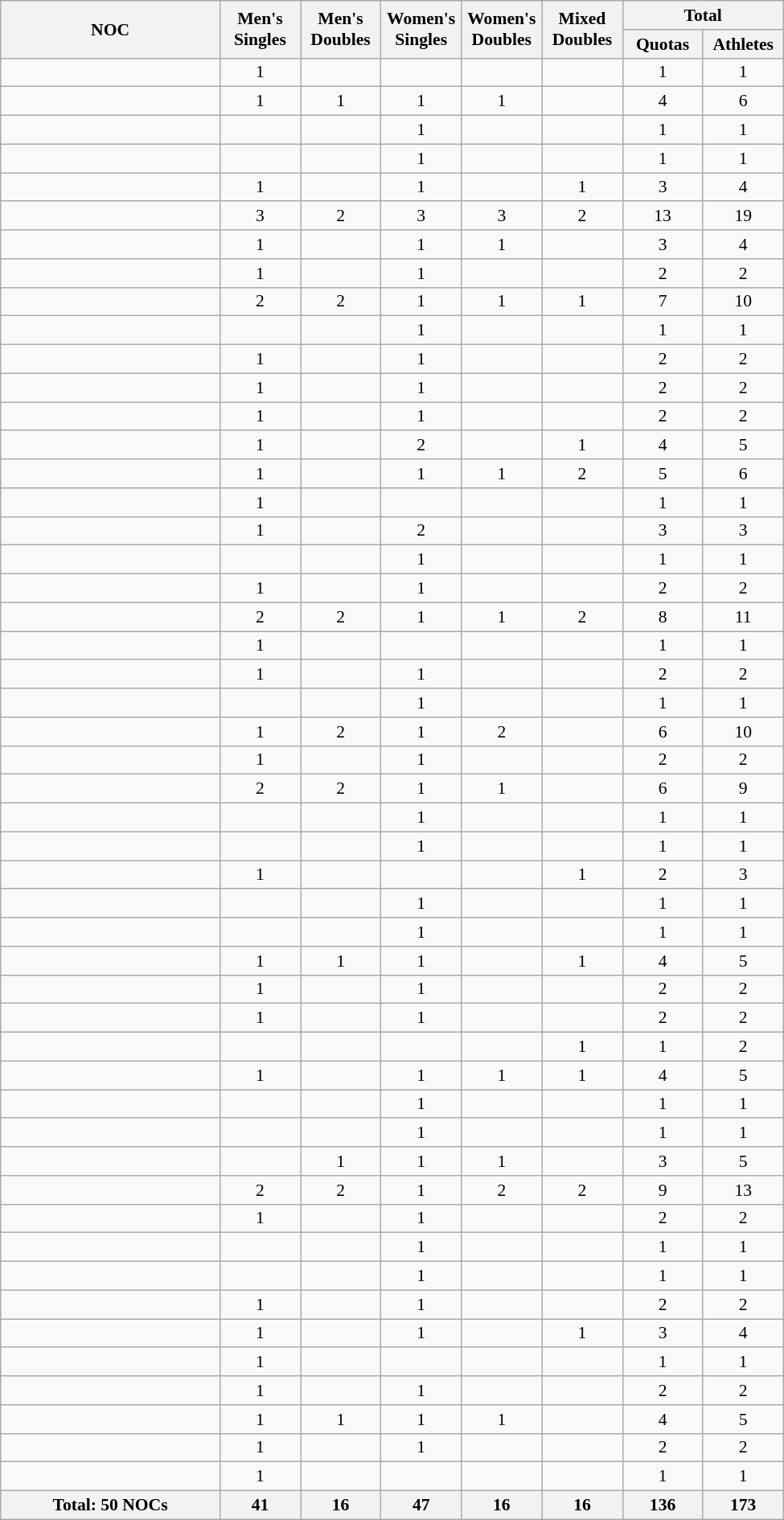<table class="wikitable" style="text-align:center; font-size:90%">
<tr>
<th rowspan="2" width=175>NOC</th>
<th rowspan="2" width=60>Men's <br>Singles</th>
<th rowspan="2" width=60>Men's <br>Doubles</th>
<th rowspan="2" width=60>Women's <br>Singles</th>
<th rowspan="2" width=60>Women's <br>Doubles</th>
<th rowspan="2" width=60>Mixed <br>Doubles</th>
<th colspan="2">Total</th>
</tr>
<tr>
<th width=60>Quotas</th>
<th width=60>Athletes</th>
</tr>
<tr>
<td align=left></td>
<td>1</td>
<td></td>
<td></td>
<td></td>
<td></td>
<td>1</td>
<td>1</td>
</tr>
<tr>
<td align=left></td>
<td>1</td>
<td>1</td>
<td>1</td>
<td>1</td>
<td></td>
<td>4</td>
<td>6</td>
</tr>
<tr>
<td align=left></td>
<td></td>
<td></td>
<td>1</td>
<td></td>
<td></td>
<td>1</td>
<td>1</td>
</tr>
<tr>
<td align=left></td>
<td></td>
<td></td>
<td>1</td>
<td></td>
<td></td>
<td>1</td>
<td>1</td>
</tr>
<tr>
<td align=left></td>
<td>1</td>
<td></td>
<td>1</td>
<td></td>
<td>1</td>
<td>3</td>
<td>4</td>
</tr>
<tr>
<td align=left></td>
<td>3</td>
<td>2</td>
<td>3</td>
<td>3</td>
<td>2</td>
<td>13</td>
<td>19</td>
</tr>
<tr>
<td align=left></td>
<td>1</td>
<td></td>
<td>1</td>
<td>1</td>
<td></td>
<td>3</td>
<td>4</td>
</tr>
<tr>
<td align=left></td>
<td>1</td>
<td></td>
<td>1</td>
<td></td>
<td></td>
<td>2</td>
<td>2</td>
</tr>
<tr>
<td align=left></td>
<td>2</td>
<td>2</td>
<td>1</td>
<td>1</td>
<td>1</td>
<td>7</td>
<td>10</td>
</tr>
<tr>
<td align=left></td>
<td></td>
<td></td>
<td>1</td>
<td></td>
<td></td>
<td>1</td>
<td>1</td>
</tr>
<tr>
<td align=left></td>
<td>1</td>
<td></td>
<td>1</td>
<td></td>
<td></td>
<td>2</td>
<td>2</td>
</tr>
<tr>
<td align=left></td>
<td>1</td>
<td></td>
<td>1</td>
<td></td>
<td></td>
<td>2</td>
<td>2</td>
</tr>
<tr>
<td align=left></td>
<td>1</td>
<td></td>
<td>1</td>
<td></td>
<td></td>
<td>2</td>
<td>2</td>
</tr>
<tr>
<td align=left></td>
<td>1</td>
<td></td>
<td>2</td>
<td></td>
<td>1</td>
<td>4</td>
<td>5</td>
</tr>
<tr>
<td align=left></td>
<td>1</td>
<td></td>
<td>1</td>
<td>1</td>
<td>2</td>
<td>5</td>
<td>6</td>
</tr>
<tr>
<td align=left></td>
<td>1</td>
<td></td>
<td></td>
<td></td>
<td></td>
<td>1</td>
<td>1</td>
</tr>
<tr>
<td align=left></td>
<td>1</td>
<td></td>
<td>2</td>
<td></td>
<td></td>
<td>3</td>
<td>3</td>
</tr>
<tr>
<td align=left></td>
<td></td>
<td></td>
<td>1</td>
<td></td>
<td></td>
<td>1</td>
<td>1</td>
</tr>
<tr>
<td align=left></td>
<td>1</td>
<td></td>
<td>1</td>
<td></td>
<td></td>
<td>2</td>
<td>2</td>
</tr>
<tr>
<td align=left></td>
<td>2</td>
<td>2</td>
<td>1</td>
<td>1</td>
<td>2</td>
<td>8</td>
<td>11</td>
</tr>
<tr>
<td align=left></td>
<td>1</td>
<td></td>
<td></td>
<td></td>
<td></td>
<td>1</td>
<td>1</td>
</tr>
<tr>
<td align=left></td>
<td>1</td>
<td></td>
<td>1</td>
<td></td>
<td></td>
<td>2</td>
<td>2</td>
</tr>
<tr>
<td align=left></td>
<td></td>
<td></td>
<td>1</td>
<td></td>
<td></td>
<td>1</td>
<td>1</td>
</tr>
<tr>
<td align=left></td>
<td>1</td>
<td>2</td>
<td>1</td>
<td>2</td>
<td></td>
<td>6</td>
<td>10</td>
</tr>
<tr>
<td align=left></td>
<td>1</td>
<td></td>
<td>1</td>
<td></td>
<td></td>
<td>2</td>
<td>2</td>
</tr>
<tr>
<td align=left></td>
<td>2</td>
<td>2</td>
<td>1</td>
<td>1</td>
<td></td>
<td>6</td>
<td>9</td>
</tr>
<tr>
<td align=left></td>
<td></td>
<td></td>
<td>1</td>
<td></td>
<td></td>
<td>1</td>
<td>1</td>
</tr>
<tr>
<td align=left></td>
<td></td>
<td></td>
<td>1</td>
<td></td>
<td></td>
<td>1</td>
<td>1</td>
</tr>
<tr>
<td align=left></td>
<td>1</td>
<td></td>
<td></td>
<td></td>
<td>1</td>
<td>2</td>
<td>3</td>
</tr>
<tr>
<td align=left></td>
<td></td>
<td></td>
<td>1</td>
<td></td>
<td></td>
<td>1</td>
<td>1</td>
</tr>
<tr>
<td align=left></td>
<td></td>
<td></td>
<td>1</td>
<td></td>
<td></td>
<td>1</td>
<td>1</td>
</tr>
<tr>
<td align=left></td>
<td>1</td>
<td>1</td>
<td>1</td>
<td></td>
<td>1</td>
<td>4</td>
<td>5</td>
</tr>
<tr>
<td align=left></td>
<td>1</td>
<td></td>
<td>1</td>
<td></td>
<td></td>
<td>2</td>
<td>2</td>
</tr>
<tr>
<td align=left></td>
<td>1</td>
<td></td>
<td>1</td>
<td></td>
<td></td>
<td>2</td>
<td>2</td>
</tr>
<tr>
<td align=left></td>
<td></td>
<td></td>
<td></td>
<td></td>
<td>1</td>
<td>1</td>
<td>2</td>
</tr>
<tr>
<td align=left></td>
<td>1</td>
<td></td>
<td>1</td>
<td>1</td>
<td>1</td>
<td>4</td>
<td>5</td>
</tr>
<tr>
<td align=left></td>
<td></td>
<td></td>
<td>1</td>
<td></td>
<td></td>
<td>1</td>
<td>1</td>
</tr>
<tr>
<td align=left></td>
<td></td>
<td></td>
<td>1</td>
<td></td>
<td></td>
<td>1</td>
<td>1</td>
</tr>
<tr>
<td align=left></td>
<td></td>
<td>1</td>
<td>1</td>
<td>1</td>
<td></td>
<td>3</td>
<td>5</td>
</tr>
<tr>
<td align=left></td>
<td>2</td>
<td>2</td>
<td>1</td>
<td>2</td>
<td>2</td>
<td>9</td>
<td>13</td>
</tr>
<tr>
<td align=left></td>
<td>1</td>
<td></td>
<td>1</td>
<td></td>
<td></td>
<td>2</td>
<td>2</td>
</tr>
<tr>
<td align=left></td>
<td></td>
<td></td>
<td>1</td>
<td></td>
<td></td>
<td>1</td>
<td>1</td>
</tr>
<tr>
<td align=left></td>
<td></td>
<td></td>
<td>1</td>
<td></td>
<td></td>
<td>1</td>
<td>1</td>
</tr>
<tr>
<td align=left></td>
<td>1</td>
<td></td>
<td>1</td>
<td></td>
<td></td>
<td>2</td>
<td>2</td>
</tr>
<tr>
<td align=left></td>
<td>1</td>
<td></td>
<td>1</td>
<td></td>
<td>1</td>
<td>3</td>
<td>4</td>
</tr>
<tr>
<td align=left></td>
<td>1</td>
<td></td>
<td></td>
<td></td>
<td></td>
<td>1</td>
<td>1</td>
</tr>
<tr>
<td align=left></td>
<td>1</td>
<td></td>
<td>1</td>
<td></td>
<td></td>
<td>2</td>
<td>2</td>
</tr>
<tr>
<td align=left></td>
<td>1</td>
<td>1</td>
<td>1</td>
<td>1</td>
<td></td>
<td>4</td>
<td>5</td>
</tr>
<tr>
<td align=left></td>
<td>1</td>
<td></td>
<td>1</td>
<td></td>
<td></td>
<td>2</td>
<td>2</td>
</tr>
<tr>
<td align=left></td>
<td>1</td>
<td></td>
<td></td>
<td></td>
<td></td>
<td>1</td>
<td>1</td>
</tr>
<tr>
<th>Total: 50 NOCs</th>
<th>41</th>
<th>16</th>
<th>47</th>
<th>16</th>
<th>16</th>
<th>136</th>
<th>173</th>
</tr>
</table>
